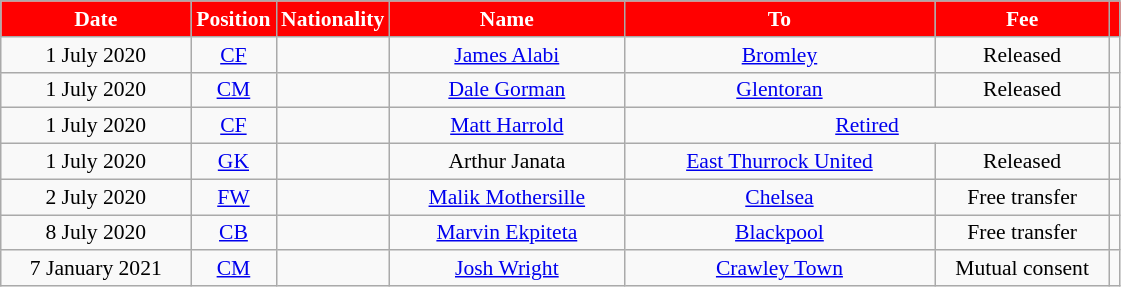<table class="wikitable"  style="text-align:center; font-size:90%; ">
<tr>
<th style="background:red; color:white; width:120px;">Date</th>
<th style="background:red; color:white; width:50px;">Position</th>
<th style="background:red; color:white; width:50px;">Nationality</th>
<th style="background:red; color:white; width:150px;">Name</th>
<th style="background:red; color:white; width:200px;">To</th>
<th style="background:red; color:white; width:110px;">Fee</th>
<th style="background:red; color:white;"></th>
</tr>
<tr>
<td>1 July 2020</td>
<td><a href='#'>CF</a></td>
<td></td>
<td><a href='#'>James Alabi</a></td>
<td> <a href='#'>Bromley</a></td>
<td>Released</td>
<td></td>
</tr>
<tr>
<td>1 July 2020</td>
<td><a href='#'>CM</a></td>
<td></td>
<td><a href='#'>Dale Gorman</a></td>
<td> <a href='#'>Glentoran</a></td>
<td>Released</td>
<td></td>
</tr>
<tr>
<td>1 July 2020</td>
<td><a href='#'>CF</a></td>
<td></td>
<td><a href='#'>Matt Harrold</a></td>
<td colspan="2"><a href='#'>Retired</a></td>
<td></td>
</tr>
<tr>
<td>1 July 2020</td>
<td><a href='#'>GK</a></td>
<td></td>
<td>Arthur Janata</td>
<td> <a href='#'>East Thurrock United</a></td>
<td>Released</td>
<td></td>
</tr>
<tr>
<td>2 July 2020</td>
<td><a href='#'>FW</a></td>
<td></td>
<td><a href='#'>Malik Mothersille</a></td>
<td> <a href='#'>Chelsea</a></td>
<td>Free transfer</td>
<td></td>
</tr>
<tr>
<td>8 July 2020</td>
<td><a href='#'>CB</a></td>
<td></td>
<td><a href='#'>Marvin Ekpiteta</a></td>
<td> <a href='#'>Blackpool</a></td>
<td>Free transfer</td>
<td></td>
</tr>
<tr>
<td>7 January 2021</td>
<td><a href='#'>CM</a></td>
<td></td>
<td><a href='#'>Josh Wright</a></td>
<td> <a href='#'>Crawley Town</a></td>
<td>Mutual consent</td>
<td></td>
</tr>
</table>
